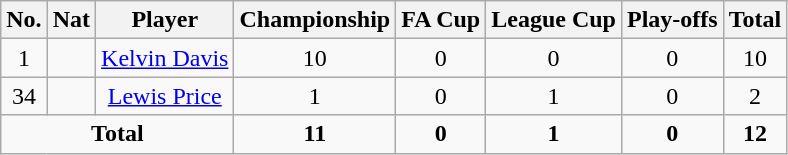<table class="wikitable" style="text-align:center">
<tr>
<th width=0%>No.</th>
<th width=0%>Nat</th>
<th width=0%>Player</th>
<th width=0%>Championship</th>
<th width=0%>FA Cup</th>
<th width=0%>League Cup</th>
<th width=0%>Play-offs</th>
<th width=0%>Total</th>
</tr>
<tr>
<td>1</td>
<td></td>
<td><a href='#'>Kelvin Davis</a></td>
<td>10</td>
<td>0</td>
<td>0</td>
<td>0</td>
<td>10</td>
</tr>
<tr>
<td>34</td>
<td></td>
<td><a href='#'>Lewis Price</a></td>
<td>1</td>
<td>0</td>
<td>1</td>
<td>0</td>
<td>2</td>
</tr>
<tr>
<td colspan=3><strong>Total</strong></td>
<td><strong>11</strong></td>
<td><strong>0</strong></td>
<td><strong>1</strong></td>
<td><strong>0</strong></td>
<td><strong>12</strong></td>
</tr>
</table>
